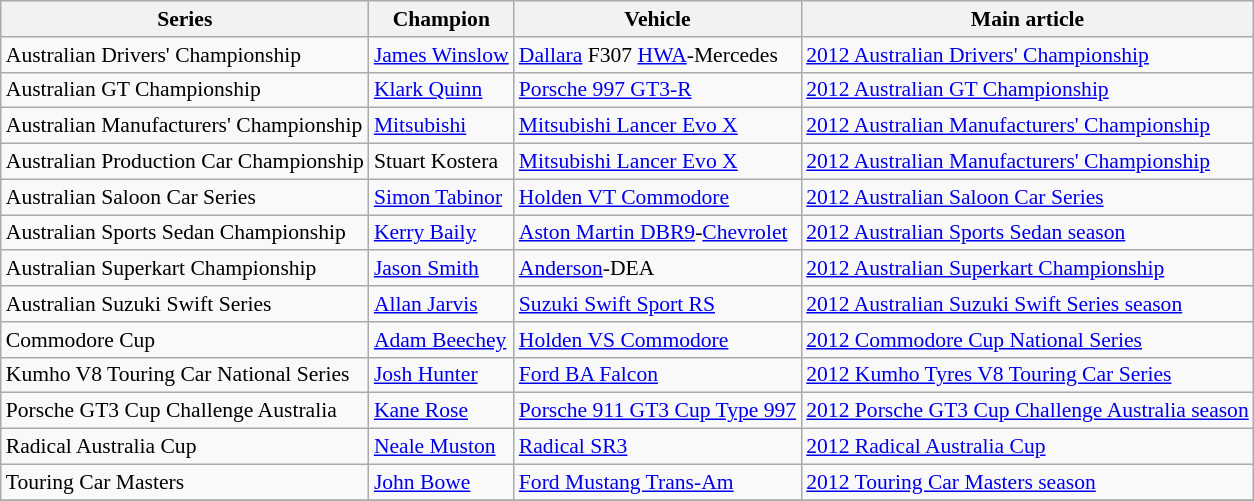<table class="wikitable" style="font-size: 90%">
<tr>
<th>Series</th>
<th>Champion</th>
<th>Vehicle</th>
<th>Main article</th>
</tr>
<tr>
<td>Australian Drivers' Championship</td>
<td><a href='#'>James Winslow</a></td>
<td><a href='#'>Dallara</a> F307 <a href='#'>HWA</a>-Mercedes</td>
<td><a href='#'>2012 Australian Drivers' Championship</a></td>
</tr>
<tr>
<td>Australian GT Championship</td>
<td><a href='#'>Klark Quinn</a></td>
<td><a href='#'>Porsche 997 GT3-R</a></td>
<td><a href='#'>2012 Australian GT Championship</a></td>
</tr>
<tr>
<td>Australian Manufacturers' Championship</td>
<td><a href='#'>Mitsubishi</a></td>
<td><a href='#'>Mitsubishi Lancer Evo X</a></td>
<td><a href='#'>2012 Australian Manufacturers' Championship</a></td>
</tr>
<tr>
<td>Australian Production Car Championship</td>
<td>Stuart Kostera</td>
<td><a href='#'>Mitsubishi Lancer Evo X</a></td>
<td><a href='#'>2012 Australian Manufacturers' Championship</a></td>
</tr>
<tr>
<td>Australian Saloon Car Series</td>
<td><a href='#'>Simon Tabinor</a></td>
<td><a href='#'>Holden VT Commodore</a></td>
<td><a href='#'>2012 Australian Saloon Car Series</a></td>
</tr>
<tr>
<td>Australian Sports Sedan Championship</td>
<td><a href='#'>Kerry Baily</a></td>
<td><a href='#'>Aston Martin DBR9</a>-<a href='#'>Chevrolet</a></td>
<td><a href='#'>2012 Australian Sports Sedan season</a></td>
</tr>
<tr>
<td>Australian Superkart Championship</td>
<td><a href='#'>Jason Smith</a></td>
<td><a href='#'>Anderson</a>-DEA</td>
<td><a href='#'>2012 Australian Superkart Championship</a></td>
</tr>
<tr>
<td>Australian Suzuki Swift Series</td>
<td><a href='#'>Allan Jarvis</a></td>
<td><a href='#'>Suzuki Swift Sport RS</a></td>
<td><a href='#'>2012 Australian Suzuki Swift Series season</a></td>
</tr>
<tr>
<td>Commodore Cup</td>
<td><a href='#'>Adam Beechey</a></td>
<td><a href='#'>Holden VS Commodore</a></td>
<td><a href='#'>2012 Commodore Cup National Series</a></td>
</tr>
<tr>
<td>Kumho V8 Touring Car National Series</td>
<td><a href='#'>Josh Hunter</a></td>
<td><a href='#'>Ford BA Falcon</a></td>
<td><a href='#'>2012 Kumho Tyres V8 Touring Car Series</a></td>
</tr>
<tr>
<td>Porsche GT3 Cup Challenge Australia</td>
<td><a href='#'>Kane Rose</a></td>
<td><a href='#'>Porsche 911 GT3 Cup Type 997</a></td>
<td><a href='#'>2012 Porsche GT3 Cup Challenge Australia season</a></td>
</tr>
<tr>
<td>Radical Australia Cup</td>
<td><a href='#'>Neale Muston</a></td>
<td><a href='#'>Radical SR3</a></td>
<td><a href='#'>2012 Radical Australia Cup</a></td>
</tr>
<tr>
<td>Touring Car Masters</td>
<td><a href='#'>John Bowe</a></td>
<td><a href='#'>Ford Mustang Trans-Am</a></td>
<td><a href='#'>2012 Touring Car Masters season</a></td>
</tr>
<tr>
</tr>
</table>
